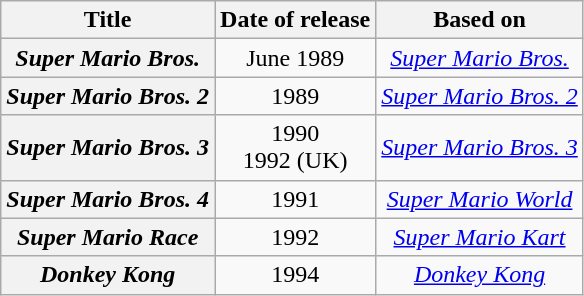<table class="wikitable" style="text-align:center">
<tr>
<th>Title</th>
<th>Date of release</th>
<th>Based on</th>
</tr>
<tr>
<th><em>Super Mario Bros.</em></th>
<td>June 1989</td>
<td><em><a href='#'>Super Mario Bros.</a></em></td>
</tr>
<tr>
<th><em>Super Mario Bros. 2</em></th>
<td>1989</td>
<td><em><a href='#'>Super Mario Bros. 2</a></em></td>
</tr>
<tr>
<th><em>Super Mario Bros. 3</em></th>
<td>1990<br>1992 (UK)</td>
<td><em><a href='#'>Super Mario Bros. 3</a></em></td>
</tr>
<tr>
<th><em>Super Mario Bros. 4</em></th>
<td>1991</td>
<td><em><a href='#'>Super Mario World</a></em></td>
</tr>
<tr>
<th><em>Super Mario Race</em></th>
<td>1992</td>
<td><em><a href='#'>Super Mario Kart</a></em></td>
</tr>
<tr>
<th><em>Donkey Kong</em></th>
<td>1994</td>
<td><em><a href='#'>Donkey Kong</a></em></td>
</tr>
</table>
